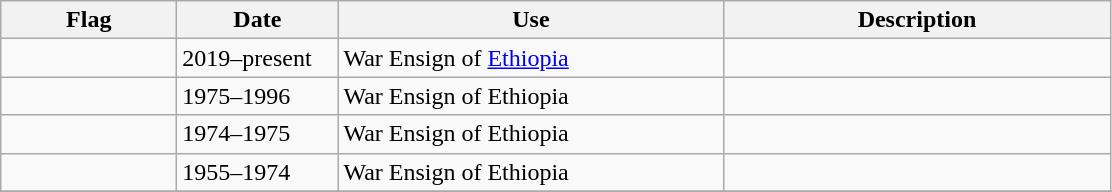<table class="wikitable">
<tr>
<th style="width:110px;">Flag</th>
<th style="width:100px;">Date</th>
<th style="width:250px;">Use</th>
<th style="width:250px;">Description</th>
</tr>
<tr>
<td></td>
<td>2019–present</td>
<td>War Ensign of <a href='#'>Ethiopia</a></td>
<td></td>
</tr>
<tr>
<td></td>
<td>1975–1996</td>
<td>War Ensign of Ethiopia</td>
<td></td>
</tr>
<tr>
<td></td>
<td>1974–1975</td>
<td>War Ensign of Ethiopia</td>
<td></td>
</tr>
<tr>
<td></td>
<td>1955–1974</td>
<td>War Ensign of Ethiopia</td>
<td></td>
</tr>
<tr>
</tr>
</table>
